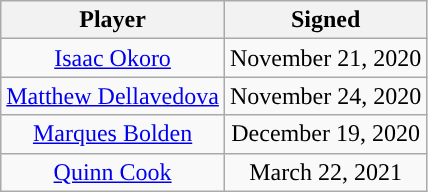<table class="wikitable sortable sortable" style="text-align: center">
<tr>
<th>Player</th>
<th>Signed</th>
</tr>
<tr>
<td><a href='#'>Isaac Okoro</a></td>
<td>November 21, 2020</td>
</tr>
<tr>
<td><a href='#'>Matthew Dellavedova</a></td>
<td>November 24, 2020</td>
</tr>
<tr>
<td><a href='#'>Marques Bolden</a></td>
<td>December 19, 2020</td>
</tr>
<tr>
<td><a href='#'>Quinn Cook</a></td>
<td>March 22, 2021</td>
</tr>
</table>
